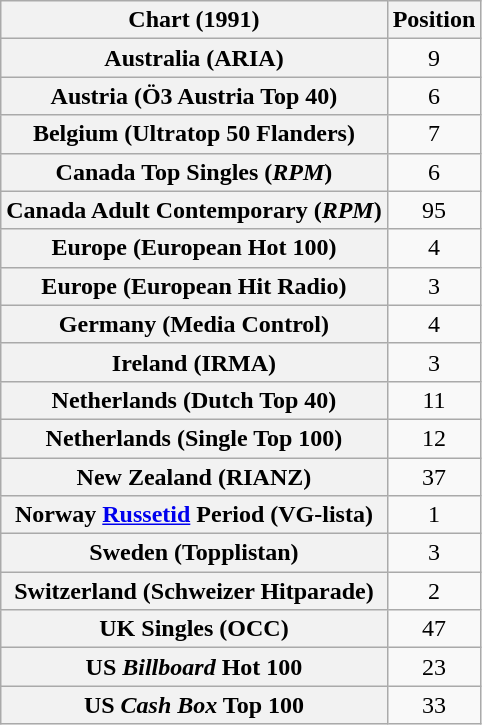<table class="wikitable sortable plainrowheaders" style="text-align:center">
<tr>
<th scope="col">Chart (1991)</th>
<th scope="col">Position</th>
</tr>
<tr>
<th scope="row">Australia (ARIA)</th>
<td>9</td>
</tr>
<tr>
<th scope="row">Austria (Ö3 Austria Top 40)</th>
<td>6</td>
</tr>
<tr>
<th scope="row">Belgium (Ultratop 50 Flanders)</th>
<td>7</td>
</tr>
<tr>
<th scope="row">Canada Top Singles (<em>RPM</em>)</th>
<td>6</td>
</tr>
<tr>
<th scope="row">Canada Adult Contemporary (<em>RPM</em>)</th>
<td>95</td>
</tr>
<tr>
<th scope="row">Europe (European Hot 100)</th>
<td>4</td>
</tr>
<tr>
<th scope="row">Europe (European Hit Radio)</th>
<td>3</td>
</tr>
<tr>
<th scope="row">Germany (Media Control)</th>
<td>4</td>
</tr>
<tr>
<th scope="row">Ireland (IRMA)</th>
<td>3</td>
</tr>
<tr>
<th scope="row">Netherlands (Dutch Top 40)</th>
<td>11</td>
</tr>
<tr>
<th scope="row">Netherlands (Single Top 100)</th>
<td>12</td>
</tr>
<tr>
<th scope="row">New Zealand (RIANZ)</th>
<td>37</td>
</tr>
<tr>
<th scope="row">Norway <a href='#'>Russetid</a> Period (VG-lista)</th>
<td>1</td>
</tr>
<tr>
<th scope="row">Sweden (Topplistan)</th>
<td>3</td>
</tr>
<tr>
<th scope="row">Switzerland (Schweizer Hitparade)</th>
<td>2</td>
</tr>
<tr>
<th scope="row">UK Singles (OCC)</th>
<td>47</td>
</tr>
<tr>
<th scope="row">US <em>Billboard</em> Hot 100</th>
<td>23</td>
</tr>
<tr>
<th scope="row">US <em>Cash Box</em> Top 100</th>
<td>33</td>
</tr>
</table>
